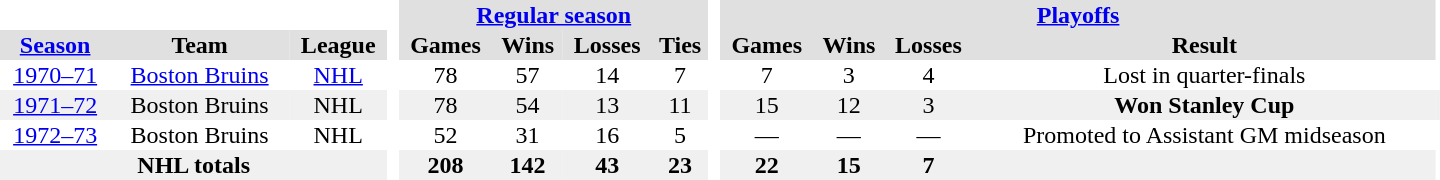<table border="0" cellpadding="1" cellspacing="0" style="text-align:center; width:60em;">
<tr style="background:#e0e0e0;">
<th colspan="3"  bgcolor="#ffffff"> </th>
<th rowspan="99" bgcolor="#ffffff"> </th>
<th colspan="4"><a href='#'>Regular season</a></th>
<th rowspan="99" bgcolor="#ffffff"> </th>
<th colspan="4"><a href='#'>Playoffs</a></th>
</tr>
<tr style="background:#e0e0e0;">
<th><a href='#'>Season</a></th>
<th>Team</th>
<th>League</th>
<th>Games</th>
<th>Wins</th>
<th>Losses</th>
<th>Ties</th>
<th>Games</th>
<th>Wins</th>
<th>Losses</th>
<th>Result</th>
</tr>
<tr>
<td><a href='#'>1970–71</a></td>
<td><a href='#'>Boston Bruins</a></td>
<td><a href='#'>NHL</a></td>
<td>78</td>
<td>57</td>
<td>14</td>
<td>7</td>
<td>7</td>
<td>3</td>
<td>4</td>
<td>Lost in quarter-finals</td>
<td></td>
</tr>
<tr style="background:#f0f0f0;">
<td><a href='#'>1971–72</a></td>
<td>Boston Bruins</td>
<td>NHL</td>
<td>78</td>
<td>54</td>
<td>13</td>
<td>11</td>
<td>15</td>
<td>12</td>
<td>3</td>
<td><strong>Won Stanley Cup</strong></td>
<td></td>
</tr>
<tr>
<td><a href='#'>1972–73</a></td>
<td>Boston Bruins</td>
<td>NHL</td>
<td>52</td>
<td>31</td>
<td>16</td>
<td>5</td>
<td>—</td>
<td>—</td>
<td>—</td>
<td>Promoted to Assistant GM midseason</td>
<td></td>
</tr>
<tr style="background:#f0f0f0;">
<th colspan="3">NHL totals</th>
<th>208</th>
<th>142</th>
<th>43</th>
<th>23</th>
<th>22</th>
<th>15</th>
<th>7</th>
<th></th>
</tr>
</table>
